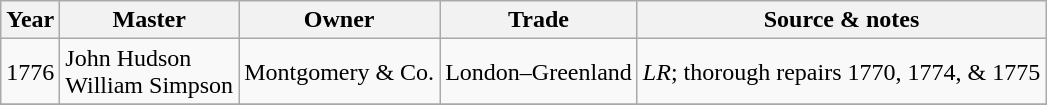<table class=" wikitable">
<tr>
<th>Year</th>
<th>Master</th>
<th>Owner</th>
<th>Trade</th>
<th>Source & notes</th>
</tr>
<tr>
<td>1776</td>
<td>John Hudson<br>William Simpson</td>
<td>Montgomery & Co.</td>
<td>London–Greenland</td>
<td><em>LR</em>; thorough repairs 1770, 1774, & 1775</td>
</tr>
<tr>
</tr>
</table>
